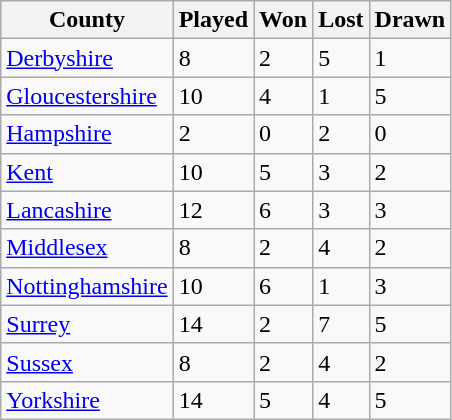<table class="wikitable sortable">
<tr>
<th>County</th>
<th>Played</th>
<th>Won</th>
<th>Lost</th>
<th>Drawn</th>
</tr>
<tr>
<td><a href='#'>Derbyshire</a></td>
<td>8</td>
<td>2</td>
<td>5</td>
<td>1</td>
</tr>
<tr>
<td><a href='#'>Gloucestershire</a></td>
<td>10</td>
<td>4</td>
<td>1</td>
<td>5</td>
</tr>
<tr>
<td><a href='#'>Hampshire</a></td>
<td>2</td>
<td>0</td>
<td>2</td>
<td>0</td>
</tr>
<tr>
<td><a href='#'>Kent</a></td>
<td>10</td>
<td>5</td>
<td>3</td>
<td>2</td>
</tr>
<tr>
<td><a href='#'>Lancashire</a></td>
<td>12</td>
<td>6</td>
<td>3</td>
<td>3</td>
</tr>
<tr>
<td><a href='#'>Middlesex</a></td>
<td>8</td>
<td>2</td>
<td>4</td>
<td>2</td>
</tr>
<tr>
<td><a href='#'>Nottinghamshire</a></td>
<td>10</td>
<td>6</td>
<td>1</td>
<td>3</td>
</tr>
<tr>
<td><a href='#'>Surrey</a></td>
<td>14</td>
<td>2</td>
<td>7</td>
<td>5</td>
</tr>
<tr>
<td><a href='#'>Sussex</a></td>
<td>8</td>
<td>2</td>
<td>4</td>
<td>2</td>
</tr>
<tr>
<td><a href='#'>Yorkshire</a></td>
<td>14</td>
<td>5</td>
<td>4</td>
<td>5</td>
</tr>
</table>
